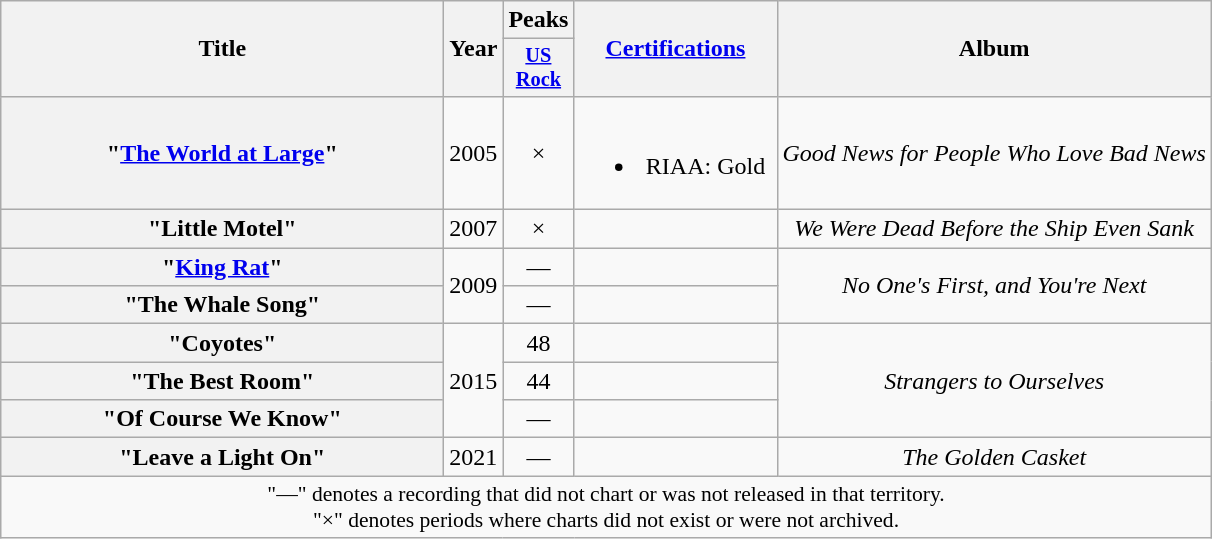<table class="wikitable plainrowheaders" style="text-align:center;">
<tr>
<th scope="col" rowspan="2" style="width:18em;">Title</th>
<th scope="col" rowspan="2">Year</th>
<th scope="col" colspan="1">Peaks</th>
<th scope="col" rowspan="2" style="width:8em;"><a href='#'>Certifications</a></th>
<th scope="col" rowspan="2">Album</th>
</tr>
<tr>
<th scope="col" style="width:3em;font-size:85%;"><a href='#'>US<br>Rock</a><br></th>
</tr>
<tr>
<th scope="row">"<a href='#'>The World at Large</a>"</th>
<td>2005</td>
<td>×</td>
<td><br><ul><li>RIAA: Gold</li></ul></td>
<td><em>Good News for People Who Love Bad News</em></td>
</tr>
<tr>
<th scope="row">"Little Motel"</th>
<td>2007</td>
<td>×</td>
<td></td>
<td><em>We Were Dead Before the Ship Even Sank</em></td>
</tr>
<tr>
<th scope="row">"<a href='#'>King Rat</a>"</th>
<td rowspan="2">2009</td>
<td>—</td>
<td></td>
<td rowspan="2"><em>No One's First, and You're Next</em></td>
</tr>
<tr>
<th scope="row">"The Whale Song"</th>
<td>—</td>
<td></td>
</tr>
<tr>
<th scope="row">"Coyotes"</th>
<td rowspan="3">2015</td>
<td>48</td>
<td></td>
<td rowspan="3"><em>Strangers to Ourselves</em></td>
</tr>
<tr>
<th scope="row">"The Best Room"</th>
<td>44</td>
<td></td>
</tr>
<tr>
<th scope="row">"Of Course We Know"</th>
<td>—</td>
<td></td>
</tr>
<tr>
<th scope="row">"Leave a Light On"</th>
<td>2021</td>
<td>—</td>
<td></td>
<td><em>The Golden Casket</em></td>
</tr>
<tr>
<td colspan="14" style="font-size:90%">"—" denotes a recording that did not chart or was not released in that territory.<br>"×" denotes periods where charts did not exist or were not archived.</td>
</tr>
</table>
